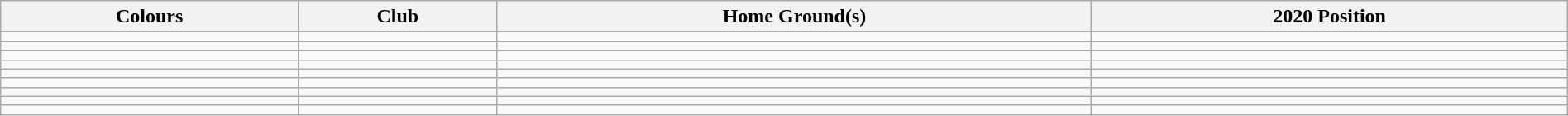<table class="wikitable" style="width:100%; text-align:centre">
<tr>
<th>Colours</th>
<th>Club</th>
<th>Home Ground(s)</th>
<th>2020 Position</th>
</tr>
<tr>
<td></td>
<td></td>
<td></td>
<td></td>
</tr>
<tr>
<td></td>
<td></td>
<td></td>
<td></td>
</tr>
<tr>
<td></td>
<td></td>
<td></td>
<td></td>
</tr>
<tr>
<td></td>
<td></td>
<td></td>
<td></td>
</tr>
<tr>
<td></td>
<td></td>
<td></td>
<td></td>
</tr>
<tr>
<td></td>
<td></td>
<td></td>
<td></td>
</tr>
<tr>
<td></td>
<td></td>
<td></td>
<td></td>
</tr>
<tr>
<td></td>
<td></td>
<td></td>
<td></td>
</tr>
<tr>
<td></td>
<td></td>
<td></td>
<td></td>
</tr>
</table>
